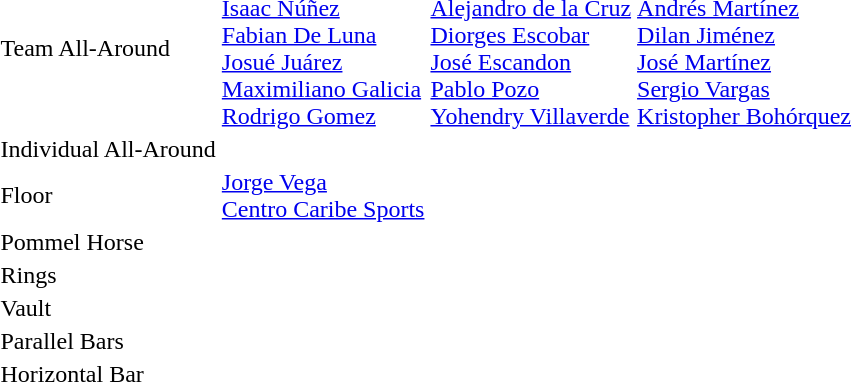<table>
<tr>
<td>Team All-Around</td>
<td><br><a href='#'>Isaac Núñez</a><br><a href='#'>Fabian De Luna</a><br><a href='#'>Josué Juárez</a><br><a href='#'>Maximiliano Galicia</a><br><a href='#'>Rodrigo Gomez</a></td>
<td><br><a href='#'>Alejandro de la Cruz</a><br><a href='#'>Diorges Escobar</a><br><a href='#'>José Escandon</a><br><a href='#'>Pablo Pozo</a><br><a href='#'>Yohendry Villaverde</a></td>
<td><br><a href='#'>Andrés Martínez</a><br><a href='#'>Dilan Jiménez</a><br><a href='#'>José Martínez</a><br><a href='#'>Sergio Vargas</a><br><a href='#'>Kristopher Bohórquez</a></td>
</tr>
<tr>
<td>Individual All-Around</td>
<td></td>
<td></td>
<td></td>
</tr>
<tr>
<td>Floor</td>
<td><a href='#'>Jorge Vega</a><br><a href='#'>Centro Caribe Sports</a></td>
<td></td>
<td></td>
</tr>
<tr>
<td>Pommel Horse</td>
<td></td>
<td></td>
<td></td>
</tr>
<tr>
<td>Rings</td>
<td></td>
<td></td>
<td></td>
</tr>
<tr>
<td>Vault</td>
<td></td>
<td></td>
<td></td>
</tr>
<tr>
<td>Parallel Bars</td>
<td></td>
<td></td>
<td></td>
</tr>
<tr>
<td>Horizontal Bar</td>
<td></td>
<td></td>
<td></td>
</tr>
</table>
